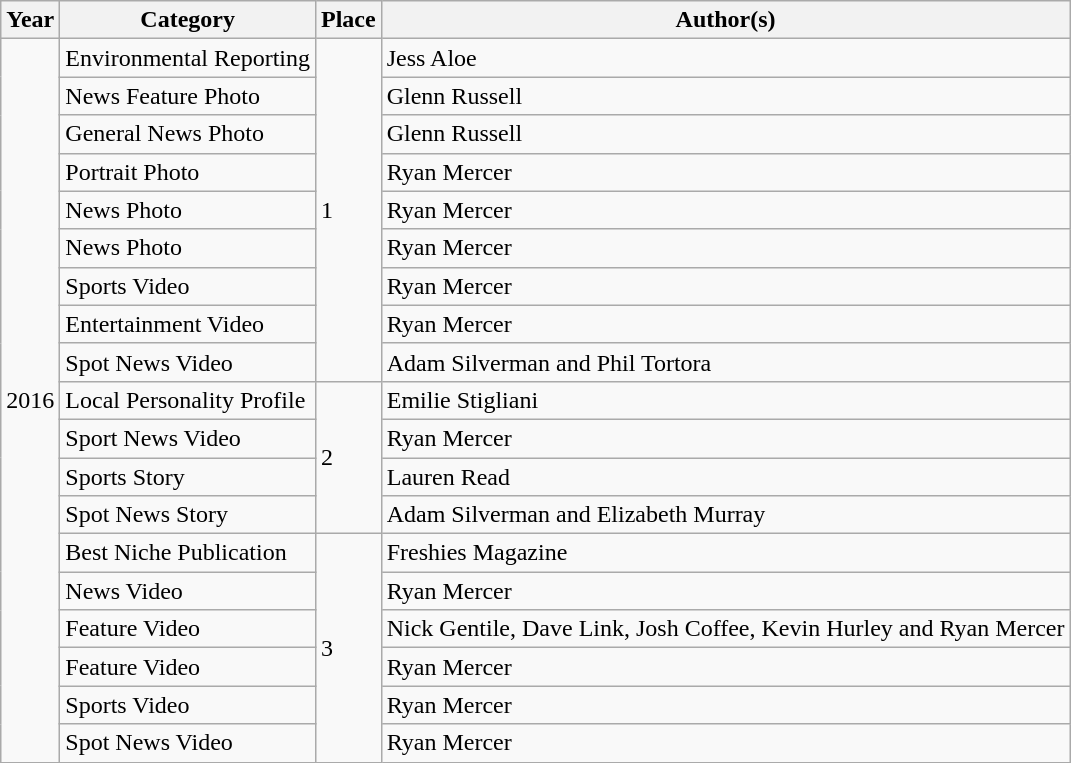<table class="wikitable sortable">
<tr>
<th>Year</th>
<th>Category</th>
<th>Place</th>
<th>Author(s)</th>
</tr>
<tr>
<td rowspan="19">2016</td>
<td>Environmental Reporting</td>
<td rowspan="9">1</td>
<td>Jess Aloe</td>
</tr>
<tr>
<td>News Feature Photo</td>
<td>Glenn Russell</td>
</tr>
<tr>
<td>General News Photo</td>
<td>Glenn Russell</td>
</tr>
<tr>
<td>Portrait Photo</td>
<td>Ryan Mercer</td>
</tr>
<tr>
<td>News Photo</td>
<td>Ryan Mercer</td>
</tr>
<tr>
<td>News Photo</td>
<td>Ryan Mercer</td>
</tr>
<tr>
<td>Sports Video</td>
<td>Ryan Mercer</td>
</tr>
<tr>
<td>Entertainment Video</td>
<td>Ryan Mercer</td>
</tr>
<tr>
<td>Spot News Video</td>
<td>Adam Silverman and Phil Tortora</td>
</tr>
<tr>
<td>Local Personality Profile</td>
<td rowspan="4">2</td>
<td>Emilie Stigliani</td>
</tr>
<tr>
<td>Sport News Video</td>
<td>Ryan Mercer</td>
</tr>
<tr>
<td>Sports Story</td>
<td>Lauren Read</td>
</tr>
<tr>
<td>Spot News Story</td>
<td>Adam Silverman and Elizabeth Murray</td>
</tr>
<tr>
<td>Best Niche Publication</td>
<td rowspan="6">3</td>
<td>Freshies Magazine</td>
</tr>
<tr>
<td>News Video</td>
<td>Ryan Mercer</td>
</tr>
<tr>
<td>Feature Video</td>
<td>Nick Gentile, Dave Link, Josh Coffee, Kevin Hurley and Ryan Mercer</td>
</tr>
<tr>
<td>Feature Video</td>
<td>Ryan Mercer</td>
</tr>
<tr>
<td>Sports Video</td>
<td>Ryan Mercer</td>
</tr>
<tr>
<td>Spot News Video</td>
<td>Ryan Mercer</td>
</tr>
</table>
